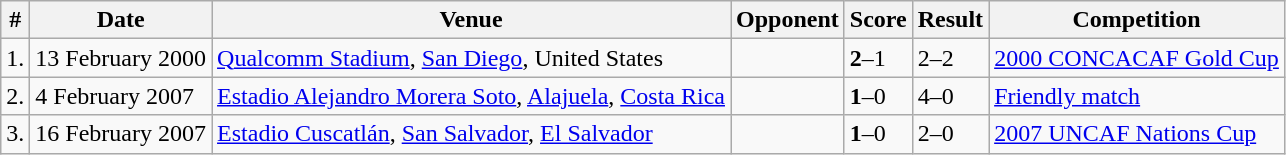<table class="wikitable">
<tr>
<th>#</th>
<th>Date</th>
<th>Venue</th>
<th>Opponent</th>
<th>Score</th>
<th>Result</th>
<th>Competition</th>
</tr>
<tr>
<td>1.</td>
<td>13 February 2000</td>
<td><a href='#'>Qualcomm Stadium</a>, <a href='#'>San Diego</a>, United States</td>
<td></td>
<td><strong>2</strong>–1</td>
<td>2–2</td>
<td><a href='#'>2000 CONCACAF Gold Cup</a></td>
</tr>
<tr>
<td>2.</td>
<td>4 February 2007</td>
<td><a href='#'>Estadio Alejandro Morera Soto</a>, <a href='#'>Alajuela</a>, <a href='#'>Costa Rica</a></td>
<td></td>
<td><strong>1</strong>–0</td>
<td>4–0</td>
<td><a href='#'>Friendly match</a></td>
</tr>
<tr>
<td>3.</td>
<td>16 February 2007</td>
<td><a href='#'>Estadio Cuscatlán</a>, <a href='#'>San Salvador</a>, <a href='#'>El Salvador</a></td>
<td></td>
<td><strong>1</strong>–0</td>
<td>2–0</td>
<td><a href='#'>2007 UNCAF Nations Cup</a></td>
</tr>
</table>
